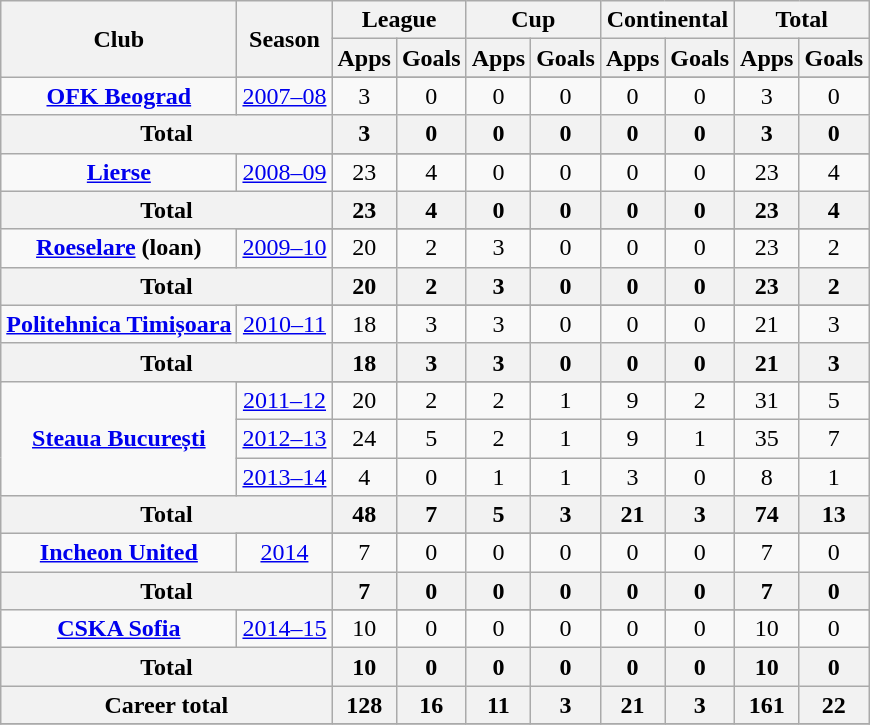<table class="wikitable" style="text-align:center;">
<tr>
<th rowspan="2">Club</th>
<th rowspan="2">Season</th>
<th colspan="2">League</th>
<th colspan="2">Cup</th>
<th colspan="2">Continental</th>
<th colspan="2">Total</th>
</tr>
<tr>
<th>Apps</th>
<th>Goals</th>
<th>Apps</th>
<th>Goals</th>
<th>Apps</th>
<th>Goals</th>
<th>Apps</th>
<th>Goals</th>
</tr>
<tr>
<td rowspan="2"><strong><a href='#'>OFK Beograd</a></strong></td>
</tr>
<tr>
<td><a href='#'>2007–08</a></td>
<td>3</td>
<td>0</td>
<td>0</td>
<td>0</td>
<td>0</td>
<td>0</td>
<td>3</td>
<td>0</td>
</tr>
<tr>
<th colspan="2">Total</th>
<th>3</th>
<th>0</th>
<th>0</th>
<th>0</th>
<th>0</th>
<th>0</th>
<th>3</th>
<th>0</th>
</tr>
<tr>
<td rowspan="2"><strong><a href='#'>Lierse</a></strong></td>
</tr>
<tr>
<td><a href='#'>2008–09</a></td>
<td>23</td>
<td>4</td>
<td>0</td>
<td>0</td>
<td>0</td>
<td>0</td>
<td>23</td>
<td>4</td>
</tr>
<tr>
<th colspan="2">Total</th>
<th>23</th>
<th>4</th>
<th>0</th>
<th>0</th>
<th>0</th>
<th>0</th>
<th>23</th>
<th>4</th>
</tr>
<tr>
<td rowspan="2"><strong><a href='#'>Roeselare</a> (loan)</strong></td>
</tr>
<tr>
<td><a href='#'>2009–10</a></td>
<td>20</td>
<td>2</td>
<td>3</td>
<td>0</td>
<td>0</td>
<td>0</td>
<td>23</td>
<td>2</td>
</tr>
<tr>
<th colspan="2">Total</th>
<th>20</th>
<th>2</th>
<th>3</th>
<th>0</th>
<th>0</th>
<th>0</th>
<th>23</th>
<th>2</th>
</tr>
<tr>
<td rowspan="2"><strong><a href='#'>Politehnica Timișoara</a></strong></td>
</tr>
<tr>
<td><a href='#'>2010–11</a></td>
<td>18</td>
<td>3</td>
<td>3</td>
<td>0</td>
<td>0</td>
<td>0</td>
<td>21</td>
<td>3</td>
</tr>
<tr>
<th colspan="2">Total</th>
<th>18</th>
<th>3</th>
<th>3</th>
<th>0</th>
<th>0</th>
<th>0</th>
<th>21</th>
<th>3</th>
</tr>
<tr>
<td rowspan="4"><strong><a href='#'>Steaua București</a></strong></td>
</tr>
<tr>
<td><a href='#'>2011–12</a></td>
<td>20</td>
<td>2</td>
<td>2</td>
<td>1</td>
<td>9</td>
<td>2</td>
<td>31</td>
<td>5</td>
</tr>
<tr>
<td><a href='#'>2012–13</a></td>
<td>24</td>
<td>5</td>
<td>2</td>
<td>1</td>
<td>9</td>
<td>1</td>
<td>35</td>
<td>7</td>
</tr>
<tr>
<td><a href='#'>2013–14</a></td>
<td>4</td>
<td>0</td>
<td>1</td>
<td>1</td>
<td>3</td>
<td>0</td>
<td>8</td>
<td>1</td>
</tr>
<tr>
<th colspan="2">Total</th>
<th>48</th>
<th>7</th>
<th>5</th>
<th>3</th>
<th>21</th>
<th>3</th>
<th>74</th>
<th>13</th>
</tr>
<tr>
<td rowspan="2"><strong><a href='#'>Incheon United</a></strong></td>
</tr>
<tr>
<td><a href='#'>2014</a></td>
<td>7</td>
<td>0</td>
<td>0</td>
<td>0</td>
<td>0</td>
<td>0</td>
<td>7</td>
<td>0</td>
</tr>
<tr>
<th colspan="2">Total</th>
<th>7</th>
<th>0</th>
<th>0</th>
<th>0</th>
<th>0</th>
<th>0</th>
<th>7</th>
<th>0</th>
</tr>
<tr>
<td rowspan="2"><strong><a href='#'>CSKA Sofia</a></strong></td>
</tr>
<tr>
<td><a href='#'>2014–15</a></td>
<td>10</td>
<td>0</td>
<td>0</td>
<td>0</td>
<td>0</td>
<td>0</td>
<td>10</td>
<td>0</td>
</tr>
<tr>
<th colspan="2">Total</th>
<th>10</th>
<th>0</th>
<th>0</th>
<th>0</th>
<th>0</th>
<th>0</th>
<th>10</th>
<th>0</th>
</tr>
<tr>
<th colspan="2">Career total</th>
<th>128</th>
<th>16</th>
<th>11</th>
<th>3</th>
<th>21</th>
<th>3</th>
<th>161</th>
<th>22</th>
</tr>
<tr>
</tr>
</table>
